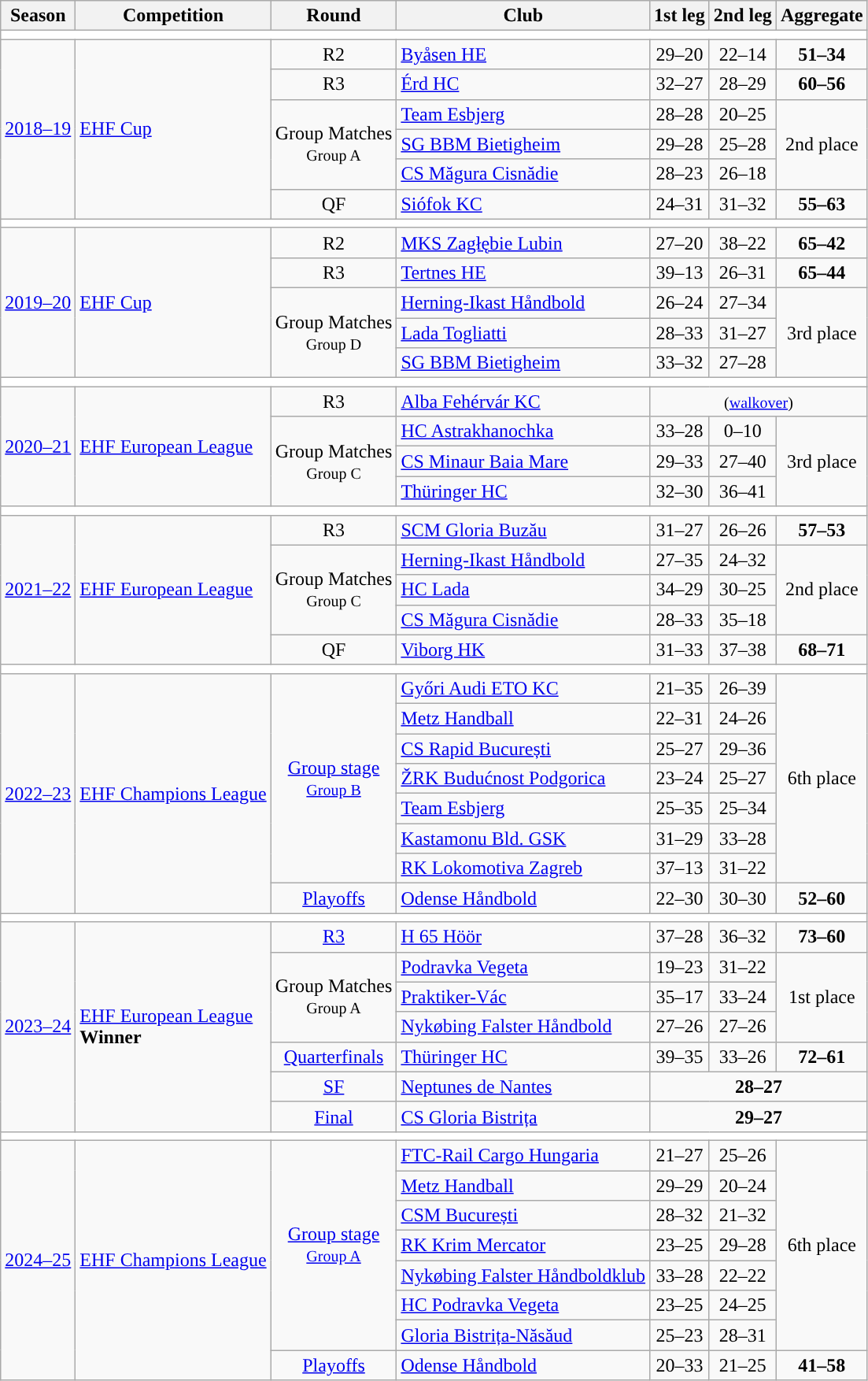<table class="wikitable">
<tr>
<th>Season</th>
<th>Competition</th>
<th>Round</th>
<th>Club</th>
<th>1st leg</th>
<th>2nd leg</th>
<th>Aggregate</th>
</tr>
<tr>
<td colspan="7" bgcolor=white></td>
</tr>
<tr>
<td rowspan="6"><a href='#'>2018–19</a></td>
<td rowspan="6"><a href='#'>EHF Cup</a></td>
<td style="text-align:center;">R2</td>
<td> <a href='#'>Byåsen HE</a></td>
<td style="text-align:center;">29–20</td>
<td style="text-align:center;">22–14</td>
<td style="text-align:center;"><strong>51–34</strong></td>
</tr>
<tr>
<td style="text-align:center;">R3</td>
<td> <a href='#'>Érd HC</a></td>
<td style="text-align:center;">32–27</td>
<td style="text-align:center;">28–29</td>
<td style="text-align:center;"><strong>60–56</strong></td>
</tr>
<tr>
<td rowspan="3" style="text-align:center;">Group Matches <br> <small>Group A</small></td>
<td> <a href='#'>Team Esbjerg</a></td>
<td style="text-align:center;">28–28</td>
<td style="text-align:center;">20–25</td>
<td style="text-align:center;" rowspan=3>2nd place</td>
</tr>
<tr>
<td> <a href='#'>SG BBM Bietigheim</a></td>
<td style="text-align:center;">29–28</td>
<td style="text-align:center;">25–28</td>
</tr>
<tr>
<td> <a href='#'>CS Măgura Cisnădie</a></td>
<td style="text-align:center;">28–23</td>
<td style="text-align:center;">26–18</td>
</tr>
<tr>
<td style="text-align:center;">QF</td>
<td> <a href='#'>Siófok KC</a></td>
<td style="text-align:center;">24–31</td>
<td style="text-align:center;">31–32</td>
<td style="text-align:center;"><strong>55–63</strong></td>
</tr>
<tr>
<td colspan="7" bgcolor=white></td>
</tr>
<tr>
<td rowspan="5"><a href='#'>2019–20</a></td>
<td rowspan="5"><a href='#'>EHF Cup</a></td>
<td style="text-align:center;">R2</td>
<td> <a href='#'>MKS Zagłębie Lubin</a></td>
<td style="text-align:center;">27–20</td>
<td style="text-align:center;">38–22</td>
<td style="text-align:center;"><strong>65–42</strong></td>
</tr>
<tr>
<td style="text-align:center;">R3</td>
<td> <a href='#'>Tertnes HE</a></td>
<td style="text-align:center;">39–13</td>
<td style="text-align:center;">26–31</td>
<td style="text-align:center;"><strong>65–44</strong></td>
</tr>
<tr>
<td rowspan="3" style="text-align:center;">Group Matches <br> <small>Group D</small></td>
<td> <a href='#'>Herning-Ikast Håndbold</a></td>
<td style="text-align:center;">26–24</td>
<td style="text-align:center;">27–34</td>
<td style="text-align:center;" rowspan=3>3rd place</td>
</tr>
<tr>
<td> <a href='#'>Lada Togliatti</a></td>
<td style="text-align:center;">28–33</td>
<td style="text-align:center;">31–27</td>
</tr>
<tr>
<td> <a href='#'>SG BBM Bietigheim</a></td>
<td style="text-align:center;">33–32</td>
<td style="text-align:center;">27–28</td>
</tr>
<tr>
<td colspan="7" bgcolor=white></td>
</tr>
<tr>
<td rowspan="4"><a href='#'>2020–21</a></td>
<td rowspan="4"><a href='#'>EHF European League</a></td>
<td style="text-align:center;">R3</td>
<td> <a href='#'>Alba Fehérvár KC</a></td>
<td colspan=3; style="text-align:center;"><small>(<a href='#'>walkover</a>)</small></td>
</tr>
<tr>
<td rowspan="3" style="text-align:center;">Group Matches <br> <small>Group C</small></td>
<td> <a href='#'>HC Astrakhanochka</a></td>
<td style="text-align:center;">33–28</td>
<td style="text-align:center;">0–10</td>
<td style="text-align:center;" rowspan=3>3rd place</td>
</tr>
<tr>
<td> <a href='#'>CS Minaur Baia Mare</a></td>
<td style="text-align:center;">29–33</td>
<td style="text-align:center;">27–40</td>
</tr>
<tr>
<td> <a href='#'>Thüringer HC</a></td>
<td style="text-align:center;">32–30</td>
<td style="text-align:center;">36–41</td>
</tr>
<tr>
<td colspan="7" bgcolor=white></td>
</tr>
<tr>
<td rowspan="5"><a href='#'>2021–22</a></td>
<td rowspan="5"><a href='#'>EHF European League</a></td>
<td style="text-align:center;">R3</td>
<td> <a href='#'>SCM Gloria Buzău</a></td>
<td style="text-align:center;">31–27</td>
<td style="text-align:center;">26–26</td>
<td style="text-align:center;"><strong>57–53</strong></td>
</tr>
<tr>
<td rowspan="3" style="text-align:center;">Group Matches <br> <small>Group C</small></td>
<td> <a href='#'>Herning-Ikast Håndbold</a></td>
<td style="text-align:center;">27–35</td>
<td style="text-align:center;">24–32</td>
<td style="text-align:center;" rowspan=3>2nd place</td>
</tr>
<tr>
<td> <a href='#'>HC Lada</a></td>
<td style="text-align:center;">34–29</td>
<td style="text-align:center;">30–25</td>
</tr>
<tr>
<td> <a href='#'>CS Măgura Cisnădie</a></td>
<td style="text-align:center;">28–33</td>
<td style="text-align:center;">35–18</td>
</tr>
<tr>
<td style="text-align:center;">QF</td>
<td> <a href='#'>Viborg HK</a></td>
<td style="text-align:center;">31–33</td>
<td style="text-align:center;">37–38</td>
<td style="text-align:center;"><strong>68–71</strong></td>
</tr>
<tr>
<td colspan=7 style="text-align: center;" bgcolor=white></td>
</tr>
<tr>
<td rowspan=8><a href='#'>2022–23</a></td>
<td rowspan=8><a href='#'>EHF Champions League</a></td>
<td rowspan=7 style="text-align:center;"><a href='#'>Group stage<br><small>Group B</small></a></td>
<td> <a href='#'>Győri Audi ETO KC</a></td>
<td style="text-align:center;">21–35</td>
<td style="text-align:center;">26–39</td>
<td align=center rowspan=7>6th place</td>
</tr>
<tr>
<td> <a href='#'>Metz Handball</a></td>
<td style="text-align:center;">22–31</td>
<td style="text-align:center;">24–26</td>
</tr>
<tr>
<td> <a href='#'>CS Rapid București</a></td>
<td style="text-align:center;">25–27</td>
<td style="text-align:center;">29–36</td>
</tr>
<tr>
<td> <a href='#'>ŽRK Budućnost Podgorica</a></td>
<td style="text-align:center;">23–24</td>
<td style="text-align:center;">25–27</td>
</tr>
<tr>
<td> <a href='#'>Team Esbjerg</a></td>
<td style="text-align:center;">25–35</td>
<td style="text-align:center;">25–34</td>
</tr>
<tr>
<td> <a href='#'>Kastamonu Bld. GSK</a></td>
<td style="text-align:center;">31–29</td>
<td style="text-align:center;">33–28</td>
</tr>
<tr>
<td> <a href='#'>RK Lokomotiva Zagreb</a></td>
<td style="text-align:center;">37–13</td>
<td style="text-align:center;">31–22</td>
</tr>
<tr>
<td style="text-align:center;"><a href='#'>Playoffs</a></td>
<td> <a href='#'>Odense Håndbold</a></td>
<td style="text-align:center;">22–30</td>
<td style="text-align:center;">30–30</td>
<td style="text-align:center;"><strong>52–60</strong></td>
</tr>
<tr>
<td colspan=7 style="text-align: center;" bgcolor=white></td>
</tr>
<tr>
<td rowspan="7"><a href='#'>2023–24</a></td>
<td rowspan="7"><a href='#'>EHF European League</a><br> <strong>Winner</strong></td>
<td style="text-align:center;"><a href='#'>R3</a></td>
<td> <a href='#'>H 65 Höör</a></td>
<td style="text-align:center;">37–28</td>
<td style="text-align:center;">36–32</td>
<td style="text-align:center;"><strong>73–60</strong></td>
</tr>
<tr>
<td rowspan="3" style="text-align:center;">Group Matches <br> <small>Group A</small></td>
<td> <a href='#'>Podravka Vegeta</a></td>
<td style="text-align:center;">19–23</td>
<td style="text-align:center;">31–22</td>
<td style="text-align:center;" rowspan=3>1st place</td>
</tr>
<tr>
<td> <a href='#'>Praktiker-Vác</a></td>
<td style="text-align:center;">35–17</td>
<td style="text-align:center;">33–24</td>
</tr>
<tr>
<td> <a href='#'>Nykøbing Falster Håndbold</a></td>
<td style="text-align:center;">27–26</td>
<td style="text-align:center;">27–26</td>
</tr>
<tr>
<td style="text-align:center;"><a href='#'>Quarterfinals</a></td>
<td> <a href='#'>Thüringer HC</a></td>
<td style="text-align:center;">39–35</td>
<td style="text-align:center;">33–26</td>
<td style="text-align:center;"><strong>72–61</strong></td>
</tr>
<tr>
<td style="text-align:center;"><a href='#'>SF</a></td>
<td> <a href='#'>Neptunes de Nantes</a></td>
<td colspan=3; style="text-align:center;"><strong>28–27</strong></td>
</tr>
<tr>
<td style="text-align:center;"><a href='#'>Final</a></td>
<td> <a href='#'>CS Gloria Bistrița</a></td>
<td colspan=3; style="text-align:center;"><strong>29–27</strong></td>
</tr>
<tr>
<td colspan=7 style="text-align: center;" bgcolor=white></td>
</tr>
<tr>
<td rowspan=8><a href='#'>2024–25</a></td>
<td rowspan=8><a href='#'>EHF Champions League</a></td>
<td rowspan=7 style="text-align:center;"><a href='#'>Group stage<br><small>Group A</small></a></td>
<td> <a href='#'>FTC-Rail Cargo Hungaria</a></td>
<td style="text-align:center;">21–27</td>
<td style="text-align:center;">25–26</td>
<td align=center rowspan=7>6th place</td>
</tr>
<tr>
<td> <a href='#'>Metz Handball</a></td>
<td style="text-align:center;">29–29</td>
<td style="text-align:center;">20–24</td>
</tr>
<tr>
<td> <a href='#'>CSM București</a></td>
<td style="text-align:center;">28–32</td>
<td style="text-align:center;">21–32</td>
</tr>
<tr>
<td> <a href='#'>RK Krim Mercator</a></td>
<td style="text-align:center;">23–25</td>
<td style="text-align:center;">29–28</td>
</tr>
<tr>
<td> <a href='#'>Nykøbing Falster Håndboldklub</a></td>
<td style="text-align:center;">33–28</td>
<td style="text-align:center;">22–22</td>
</tr>
<tr>
<td> <a href='#'>HC Podravka Vegeta</a></td>
<td style="text-align:center;">23–25</td>
<td style="text-align:center;">24–25</td>
</tr>
<tr>
<td> <a href='#'>Gloria Bistrița-Năsăud</a></td>
<td style="text-align:center;">25–23</td>
<td style="text-align:center;">28–31</td>
</tr>
<tr>
<td style="text-align:center;"><a href='#'>Playoffs</a></td>
<td> <a href='#'>Odense Håndbold</a></td>
<td style="text-align:center;">20–33</td>
<td style="text-align:center;">21–25</td>
<td style="text-align:center;"><strong>41–58</strong></td>
</tr>
</table>
